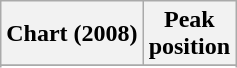<table class="wikitable sortable">
<tr>
<th align="left">Chart (2008)</th>
<th align="left">Peak<br>position</th>
</tr>
<tr>
</tr>
<tr>
</tr>
<tr>
</tr>
<tr>
</tr>
<tr>
</tr>
<tr>
</tr>
<tr>
</tr>
</table>
